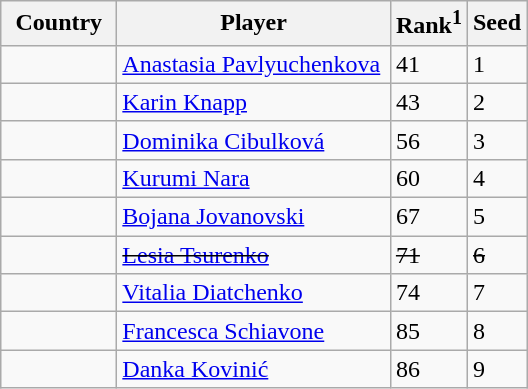<table class="sortable wikitable">
<tr>
<th width="70">Country</th>
<th width="175">Player</th>
<th>Rank<sup>1</sup></th>
<th>Seed</th>
</tr>
<tr>
<td></td>
<td><a href='#'>Anastasia Pavlyuchenkova</a></td>
<td>41</td>
<td>1</td>
</tr>
<tr>
<td></td>
<td><a href='#'>Karin Knapp</a></td>
<td>43</td>
<td>2</td>
</tr>
<tr>
<td></td>
<td><a href='#'>Dominika Cibulková</a></td>
<td>56</td>
<td>3</td>
</tr>
<tr>
<td></td>
<td><a href='#'>Kurumi Nara</a></td>
<td>60</td>
<td>4</td>
</tr>
<tr>
<td></td>
<td><a href='#'>Bojana Jovanovski</a></td>
<td>67</td>
<td>5</td>
</tr>
<tr>
<td><s></s></td>
<td><s><a href='#'>Lesia Tsurenko</a></s></td>
<td><s>71</s></td>
<td><s>6</s></td>
</tr>
<tr>
<td></td>
<td><a href='#'>Vitalia Diatchenko</a></td>
<td>74</td>
<td>7</td>
</tr>
<tr>
<td></td>
<td><a href='#'>Francesca Schiavone</a></td>
<td>85</td>
<td>8</td>
</tr>
<tr>
<td></td>
<td><a href='#'>Danka Kovinić</a></td>
<td>86</td>
<td>9</td>
</tr>
</table>
